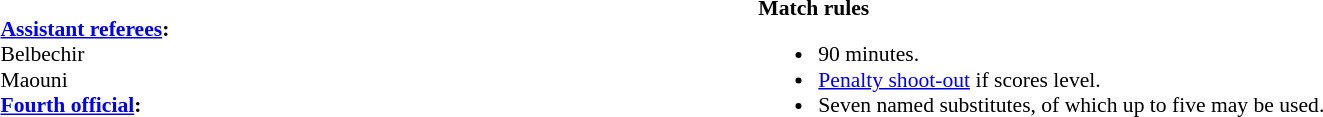<table width=100% style="font-size:90%">
<tr>
<td><br><strong><a href='#'>Assistant referees</a>:</strong>
<br>Belbechir
<br>Maouni
<br><strong><a href='#'>Fourth official</a>:</strong>
<br></td>
<td style="width:60%; vertical-align:top;"><br><strong>Match rules</strong><ul><li>90 minutes.</li><li><a href='#'>Penalty shoot-out</a> if scores level.</li><li>Seven named substitutes, of which up to five may be used.</li></ul></td>
</tr>
</table>
